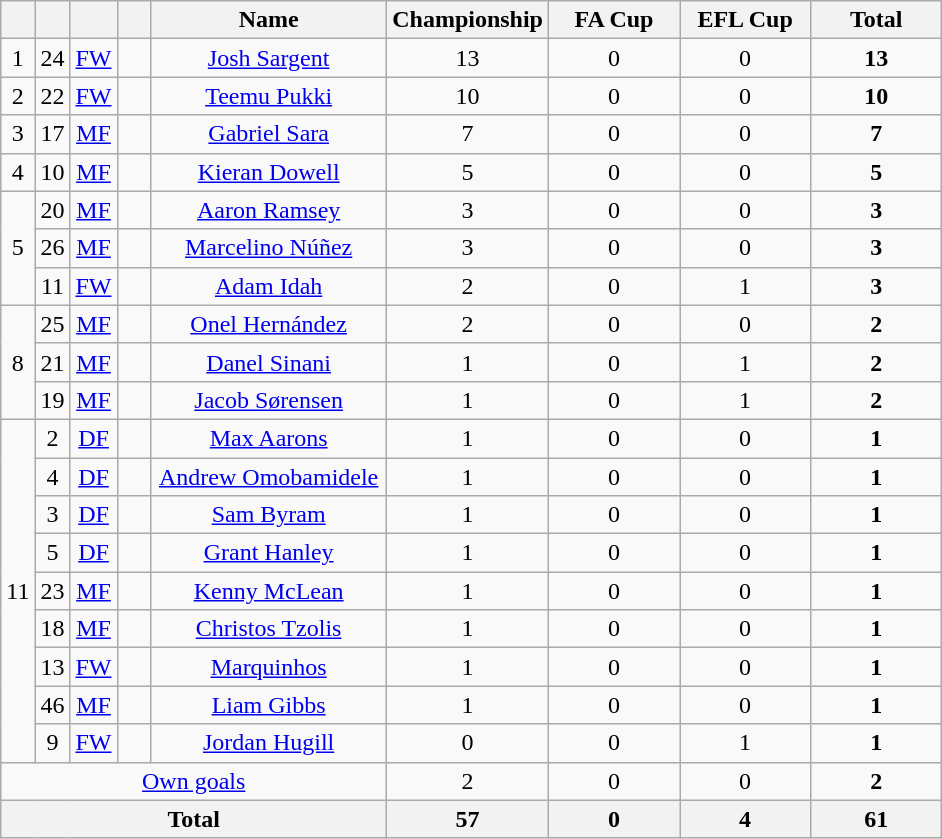<table class="wikitable sortable" style="text-align:center">
<tr>
<th width=15></th>
<th width=15></th>
<th width=15></th>
<th width=15></th>
<th width=150>Name</th>
<th width=80>Championship</th>
<th width=80>FA Cup</th>
<th width=80>EFL Cup</th>
<th width=80>Total</th>
</tr>
<tr>
<td>1</td>
<td>24</td>
<td><a href='#'>FW</a></td>
<td></td>
<td><a href='#'>Josh Sargent</a></td>
<td>13</td>
<td>0</td>
<td>0</td>
<td><strong>13</strong></td>
</tr>
<tr>
<td>2</td>
<td>22</td>
<td><a href='#'>FW</a></td>
<td></td>
<td><a href='#'>Teemu Pukki</a></td>
<td>10</td>
<td>0</td>
<td>0</td>
<td><strong>10</strong></td>
</tr>
<tr>
<td>3</td>
<td>17</td>
<td><a href='#'>MF</a></td>
<td></td>
<td><a href='#'>Gabriel Sara</a></td>
<td>7</td>
<td>0</td>
<td>0</td>
<td><strong>7</strong></td>
</tr>
<tr>
<td>4</td>
<td>10</td>
<td><a href='#'>MF</a></td>
<td></td>
<td><a href='#'>Kieran Dowell</a></td>
<td>5</td>
<td>0</td>
<td>0</td>
<td><strong>5</strong></td>
</tr>
<tr>
<td rowspan=3>5</td>
<td>20</td>
<td><a href='#'>MF</a></td>
<td></td>
<td><a href='#'>Aaron Ramsey</a></td>
<td>3</td>
<td>0</td>
<td>0</td>
<td><strong>3</strong></td>
</tr>
<tr>
<td>26</td>
<td><a href='#'>MF</a></td>
<td></td>
<td><a href='#'>Marcelino Núñez</a></td>
<td>3</td>
<td>0</td>
<td>0</td>
<td><strong>3</strong></td>
</tr>
<tr>
<td>11</td>
<td><a href='#'>FW</a></td>
<td></td>
<td><a href='#'>Adam Idah</a></td>
<td>2</td>
<td>0</td>
<td>1</td>
<td><strong>3</strong></td>
</tr>
<tr>
<td rowspan=3>8</td>
<td>25</td>
<td><a href='#'>MF</a></td>
<td></td>
<td><a href='#'>Onel Hernández</a></td>
<td>2</td>
<td>0</td>
<td>0</td>
<td><strong>2</strong></td>
</tr>
<tr>
<td>21</td>
<td><a href='#'>MF</a></td>
<td></td>
<td><a href='#'>Danel Sinani</a></td>
<td>1</td>
<td>0</td>
<td>1</td>
<td><strong>2</strong></td>
</tr>
<tr>
<td>19</td>
<td><a href='#'>MF</a></td>
<td></td>
<td><a href='#'>Jacob Sørensen</a></td>
<td>1</td>
<td>0</td>
<td>1</td>
<td><strong>2</strong></td>
</tr>
<tr>
<td rowspan=9>11</td>
<td>2</td>
<td><a href='#'>DF</a></td>
<td></td>
<td><a href='#'>Max Aarons</a></td>
<td>1</td>
<td>0</td>
<td>0</td>
<td><strong>1</strong></td>
</tr>
<tr>
<td>4</td>
<td><a href='#'>DF</a></td>
<td></td>
<td><a href='#'>Andrew Omobamidele</a></td>
<td>1</td>
<td>0</td>
<td>0</td>
<td><strong>1</strong></td>
</tr>
<tr>
<td>3</td>
<td><a href='#'>DF</a></td>
<td></td>
<td><a href='#'>Sam Byram</a></td>
<td>1</td>
<td>0</td>
<td>0</td>
<td><strong>1</strong></td>
</tr>
<tr>
<td>5</td>
<td><a href='#'>DF</a></td>
<td></td>
<td><a href='#'>Grant Hanley</a></td>
<td>1</td>
<td>0</td>
<td>0</td>
<td><strong>1</strong></td>
</tr>
<tr>
<td>23</td>
<td><a href='#'>MF</a></td>
<td></td>
<td><a href='#'>Kenny McLean</a></td>
<td>1</td>
<td>0</td>
<td>0</td>
<td><strong>1</strong></td>
</tr>
<tr>
<td>18</td>
<td><a href='#'>MF</a></td>
<td></td>
<td><a href='#'>Christos Tzolis</a></td>
<td>1</td>
<td>0</td>
<td>0</td>
<td><strong>1</strong></td>
</tr>
<tr>
<td>13</td>
<td><a href='#'>FW</a></td>
<td></td>
<td><a href='#'>Marquinhos</a></td>
<td>1</td>
<td>0</td>
<td>0</td>
<td><strong>1</strong></td>
</tr>
<tr>
<td>46</td>
<td><a href='#'>MF</a></td>
<td></td>
<td><a href='#'>Liam Gibbs</a></td>
<td>1</td>
<td>0</td>
<td>0</td>
<td><strong>1</strong></td>
</tr>
<tr>
<td>9</td>
<td><a href='#'>FW</a></td>
<td></td>
<td><a href='#'>Jordan Hugill</a></td>
<td>0</td>
<td>0</td>
<td>1</td>
<td><strong>1</strong></td>
</tr>
<tr>
<td colspan=5><a href='#'>Own goals</a></td>
<td>2</td>
<td>0</td>
<td>0</td>
<td><strong>2</strong></td>
</tr>
<tr>
<th colspan="5">Total</th>
<th>57</th>
<th>0</th>
<th>4</th>
<th>61</th>
</tr>
</table>
